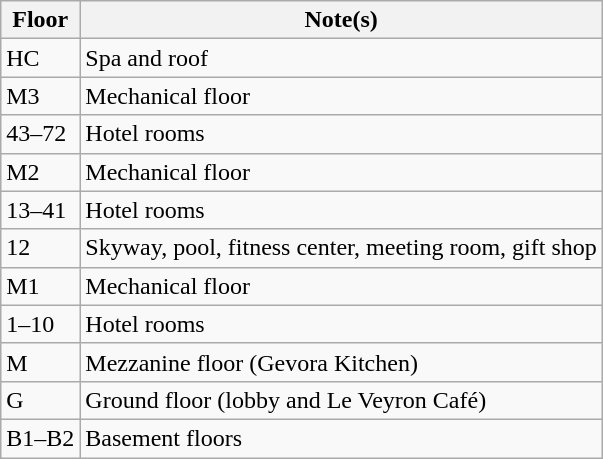<table class=wikitable>
<tr>
<th>Floor</th>
<th>Note(s)</th>
</tr>
<tr>
<td>HC</td>
<td>Spa and roof</td>
</tr>
<tr>
<td>M3</td>
<td>Mechanical floor</td>
</tr>
<tr>
<td>43–72</td>
<td>Hotel rooms</td>
</tr>
<tr>
<td>M2</td>
<td>Mechanical floor</td>
</tr>
<tr>
<td>13–41</td>
<td>Hotel rooms</td>
</tr>
<tr>
<td>12</td>
<td>Skyway, pool, fitness center, meeting room, gift shop</td>
</tr>
<tr>
<td>M1</td>
<td>Mechanical floor</td>
</tr>
<tr>
<td>1–10</td>
<td>Hotel rooms</td>
</tr>
<tr>
<td>M</td>
<td>Mezzanine floor (Gevora Kitchen)</td>
</tr>
<tr>
<td>G</td>
<td>Ground floor (lobby and Le Veyron Café)</td>
</tr>
<tr>
<td>B1–B2</td>
<td>Basement floors</td>
</tr>
</table>
